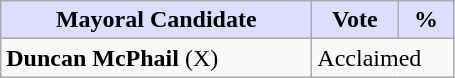<table class="wikitable">
<tr>
<th style="background:#ddf; width:200px;">Mayoral Candidate</th>
<th style="background:#ddf; width:50px;">Vote</th>
<th style="background:#ddf; width:30px;">%</th>
</tr>
<tr>
<td><strong>Duncan McPhail</strong> (X)</td>
<td colspan="2">Acclaimed</td>
</tr>
</table>
